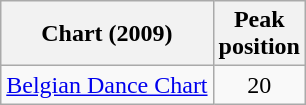<table class="wikitable">
<tr>
<th align="center">Chart (2009)</th>
<th align="center">Peak<br>position</th>
</tr>
<tr>
<td align="left"><a href='#'>Belgian Dance Chart</a></td>
<td align="center">20</td>
</tr>
</table>
